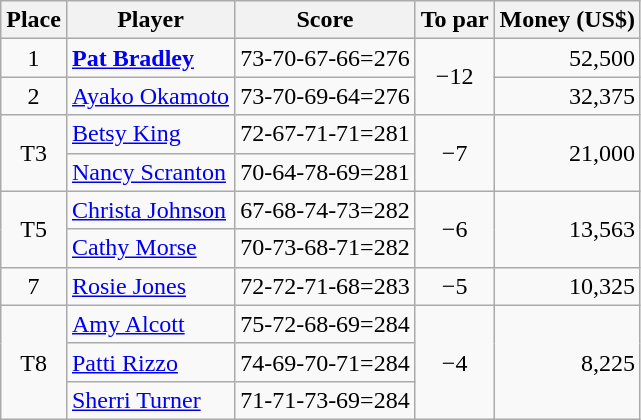<table class="wikitable">
<tr>
<th>Place</th>
<th>Player</th>
<th>Score</th>
<th>To par</th>
<th>Money (US$)</th>
</tr>
<tr>
<td align=center>1</td>
<td> <strong><a href='#'>Pat Bradley</a></strong></td>
<td>73-70-67-66=276</td>
<td rowspan="2" align=center>−12</td>
<td align=right>52,500</td>
</tr>
<tr>
<td align=center>2</td>
<td> <a href='#'>Ayako Okamoto</a></td>
<td>73-70-69-64=276</td>
<td align=right>32,375</td>
</tr>
<tr>
<td rowspan="2" align=center>T3</td>
<td> <a href='#'>Betsy King</a></td>
<td>72-67-71-71=281</td>
<td rowspan="2" align=center>−7</td>
<td rowspan="2" align=right>21,000</td>
</tr>
<tr>
<td> <a href='#'>Nancy Scranton</a></td>
<td>70-64-78-69=281</td>
</tr>
<tr>
<td rowspan="2" align=center>T5</td>
<td> <a href='#'>Christa Johnson</a></td>
<td>67-68-74-73=282</td>
<td rowspan="2" align=center>−6</td>
<td rowspan="2" align=right>13,563</td>
</tr>
<tr>
<td> <a href='#'>Cathy Morse</a></td>
<td>70-73-68-71=282</td>
</tr>
<tr>
<td align=center>7</td>
<td> <a href='#'>Rosie Jones</a></td>
<td>72-72-71-68=283</td>
<td align=center>−5</td>
<td align=right>10,325</td>
</tr>
<tr>
<td rowspan="3" align=center>T8</td>
<td> <a href='#'>Amy Alcott</a></td>
<td>75-72-68-69=284</td>
<td rowspan="3" align=center>−4</td>
<td rowspan="3" align=right>8,225</td>
</tr>
<tr>
<td> <a href='#'>Patti Rizzo</a></td>
<td>74-69-70-71=284</td>
</tr>
<tr>
<td> <a href='#'>Sherri Turner</a></td>
<td>71-71-73-69=284</td>
</tr>
</table>
